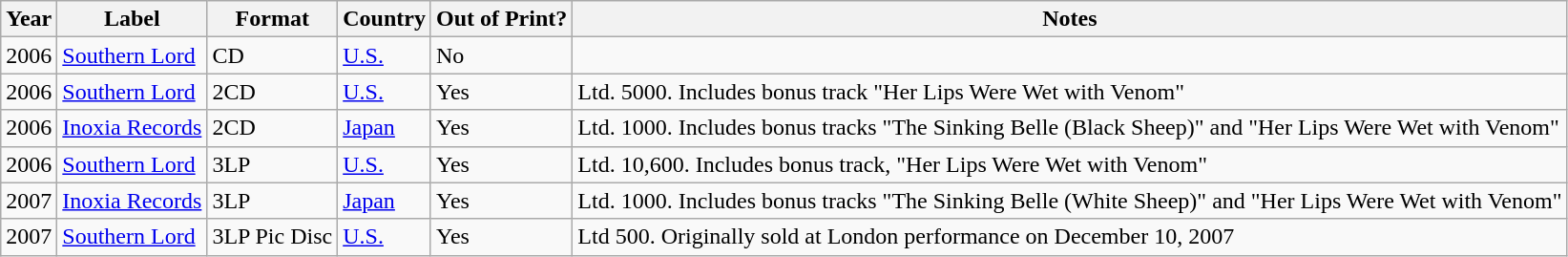<table class="wikitable">
<tr>
<th>Year</th>
<th>Label</th>
<th>Format</th>
<th>Country</th>
<th>Out of Print?</th>
<th>Notes</th>
</tr>
<tr>
<td>2006</td>
<td><a href='#'>Southern Lord</a></td>
<td>CD</td>
<td><a href='#'>U.S.</a></td>
<td>No</td>
<td></td>
</tr>
<tr>
<td>2006</td>
<td><a href='#'>Southern Lord</a></td>
<td>2CD</td>
<td><a href='#'>U.S.</a></td>
<td>Yes</td>
<td>Ltd. 5000. Includes bonus track "Her Lips Were Wet with Venom"</td>
</tr>
<tr>
<td>2006</td>
<td><a href='#'>Inoxia Records</a></td>
<td>2CD</td>
<td><a href='#'>Japan</a></td>
<td>Yes</td>
<td>Ltd. 1000. Includes bonus tracks "The Sinking Belle (Black Sheep)" and "Her Lips Were Wet with Venom"</td>
</tr>
<tr>
<td>2006</td>
<td><a href='#'>Southern Lord</a></td>
<td>3LP</td>
<td><a href='#'>U.S.</a></td>
<td>Yes</td>
<td>Ltd. 10,600. Includes bonus track, "Her Lips Were Wet with Venom"</td>
</tr>
<tr>
<td>2007</td>
<td><a href='#'>Inoxia Records</a></td>
<td>3LP</td>
<td><a href='#'>Japan</a></td>
<td>Yes</td>
<td>Ltd. 1000. Includes bonus tracks "The Sinking Belle (White Sheep)" and "Her Lips Were Wet with Venom"</td>
</tr>
<tr>
<td>2007</td>
<td><a href='#'>Southern Lord</a></td>
<td>3LP Pic Disc</td>
<td><a href='#'>U.S.</a></td>
<td>Yes</td>
<td>Ltd 500. Originally sold at London performance on December 10, 2007</td>
</tr>
</table>
